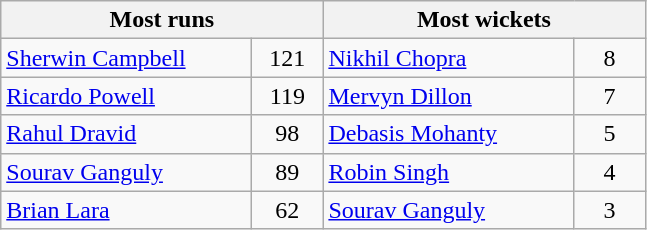<table class="wikitable">
<tr>
<th colspan="2" align="center">Most runs</th>
<th colspan="2" align="center">Most wickets</th>
</tr>
<tr>
<td width=160> <a href='#'>Sherwin Campbell</a></td>
<td width=40 align=center>121</td>
<td width=160> <a href='#'>Nikhil Chopra</a></td>
<td width=40 align=center>8</td>
</tr>
<tr>
<td> <a href='#'>Ricardo Powell</a></td>
<td align=center>119</td>
<td> <a href='#'>Mervyn Dillon</a></td>
<td align=center>7</td>
</tr>
<tr>
<td> <a href='#'>Rahul Dravid</a></td>
<td align=center>98</td>
<td> <a href='#'>Debasis Mohanty</a></td>
<td align=center>5</td>
</tr>
<tr>
<td> <a href='#'>Sourav Ganguly</a></td>
<td align=center>89</td>
<td> <a href='#'>Robin Singh</a></td>
<td align=center>4</td>
</tr>
<tr>
<td> <a href='#'>Brian Lara</a></td>
<td align=center>62</td>
<td> <a href='#'>Sourav Ganguly</a></td>
<td align=center>3</td>
</tr>
</table>
